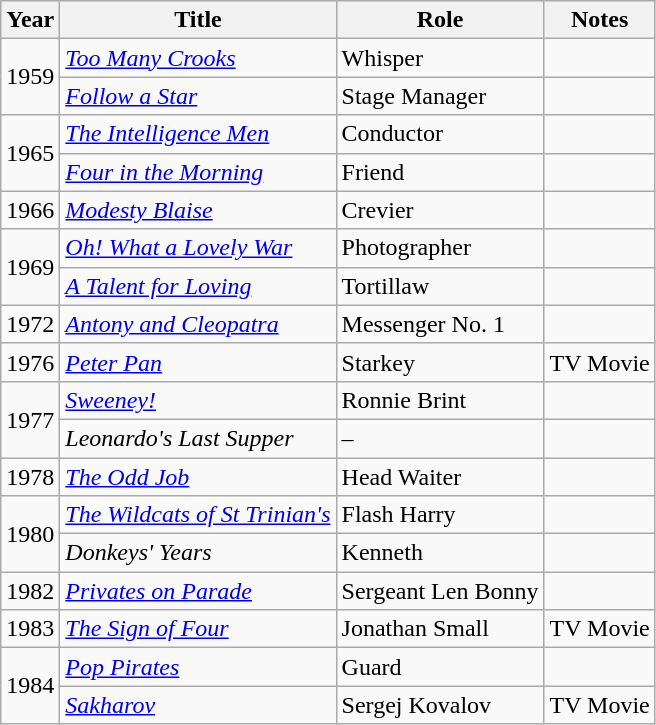<table class="wikitable">
<tr>
<th>Year</th>
<th>Title</th>
<th>Role</th>
<th>Notes</th>
</tr>
<tr>
<td rowspan="2">1959</td>
<td><em><a href='#'>Too Many Crooks</a></em></td>
<td>Whisper</td>
<td></td>
</tr>
<tr>
<td><em><a href='#'>Follow a Star</a></em></td>
<td>Stage Manager</td>
<td></td>
</tr>
<tr>
<td rowspan="2">1965</td>
<td><em><a href='#'>The Intelligence Men</a></em></td>
<td>Conductor</td>
<td></td>
</tr>
<tr>
<td><em><a href='#'>Four in the Morning</a></em></td>
<td>Friend</td>
<td></td>
</tr>
<tr>
<td>1966</td>
<td><em><a href='#'>Modesty Blaise</a></em></td>
<td>Crevier</td>
<td></td>
</tr>
<tr>
<td rowspan="2">1969</td>
<td><em><a href='#'>Oh! What a Lovely War</a></em></td>
<td>Photographer</td>
<td></td>
</tr>
<tr>
<td><em><a href='#'>A Talent for Loving</a></em></td>
<td>Tortillaw</td>
<td></td>
</tr>
<tr>
<td>1972</td>
<td><em><a href='#'>Antony and Cleopatra</a></em></td>
<td>Messenger No. 1</td>
<td></td>
</tr>
<tr>
<td>1976</td>
<td><em><a href='#'>Peter Pan</a></em></td>
<td>Starkey</td>
<td>TV Movie</td>
</tr>
<tr>
<td rowspan="2">1977</td>
<td><em><a href='#'>Sweeney!</a></em></td>
<td>Ronnie Brint</td>
<td></td>
</tr>
<tr>
<td><em>Leonardo's Last Supper</em></td>
<td>–</td>
<td></td>
</tr>
<tr>
<td>1978</td>
<td><em><a href='#'>The Odd Job</a></em></td>
<td>Head Waiter</td>
<td></td>
</tr>
<tr Sams song TV film>
<td rowspan="2">1980</td>
<td><em><a href='#'>The Wildcats of St Trinian's</a></em></td>
<td>Flash Harry</td>
<td></td>
</tr>
<tr>
<td><em>Donkeys' Years</em></td>
<td>Kenneth</td>
</tr>
<tr>
<td>1982</td>
<td><em><a href='#'>Privates on Parade</a></em></td>
<td>Sergeant Len Bonny</td>
<td></td>
</tr>
<tr>
<td>1983</td>
<td><em><a href='#'>The Sign of Four</a></em></td>
<td>Jonathan Small</td>
<td>TV Movie</td>
</tr>
<tr>
<td rowspan="2">1984</td>
<td><em><a href='#'>Pop Pirates</a></em></td>
<td>Guard</td>
<td></td>
</tr>
<tr>
<td><em><a href='#'>Sakharov</a></em></td>
<td>Sergej Kovalov</td>
<td>TV Movie</td>
</tr>
</table>
